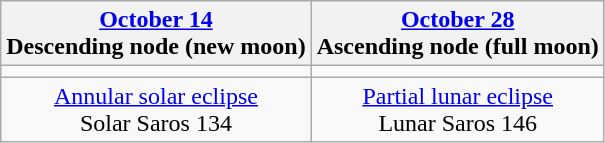<table class="wikitable">
<tr>
<th><a href='#'>October 14</a><br>Descending node (new moon)<br></th>
<th><a href='#'>October 28</a><br>Ascending node (full moon)<br></th>
</tr>
<tr>
<td></td>
<td></td>
</tr>
<tr align=center>
<td><a href='#'>Annular solar eclipse</a><br>Solar Saros 134</td>
<td><a href='#'>Partial lunar eclipse</a><br>Lunar Saros 146</td>
</tr>
</table>
